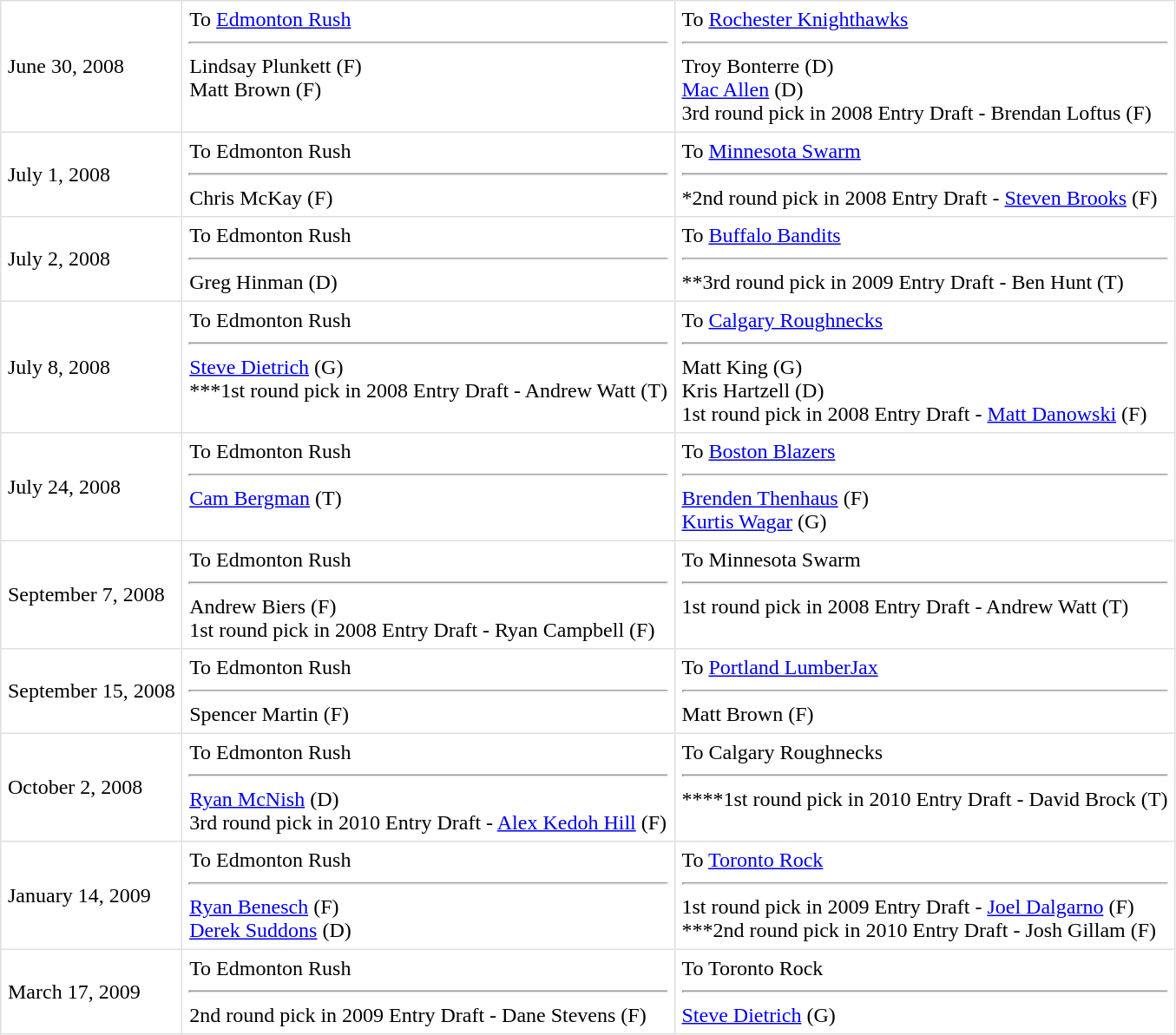<table border=1 style="border-collapse:collapse" bordercolor="#DFDFDF"  cellpadding="5">
<tr>
<td>June 30, 2008</td>
<td valign="top">To <a href='#'>Edmonton Rush</a> <hr> Lindsay Plunkett (F) <br> Matt Brown (F)</td>
<td valign="top">To <a href='#'>Rochester Knighthawks</a> <hr> Troy Bonterre (D) <br> <a href='#'>Mac Allen</a> (D) <br> 3rd round pick in 2008 Entry Draft - Brendan Loftus (F)</td>
</tr>
<tr>
<td>July 1, 2008</td>
<td valign="top">To Edmonton Rush <hr> Chris McKay (F)</td>
<td valign="top">To <a href='#'>Minnesota Swarm</a> <hr> *2nd round pick in 2008 Entry Draft - <a href='#'>Steven Brooks</a> (F)</td>
</tr>
<tr>
<td>July 2, 2008</td>
<td valign="top">To Edmonton Rush <hr> Greg Hinman (D)</td>
<td valign="top">To <a href='#'>Buffalo Bandits</a> <hr> **3rd round pick in 2009 Entry Draft - Ben Hunt (T)</td>
</tr>
<tr>
<td>July 8, 2008</td>
<td valign="top">To Edmonton Rush <hr> <a href='#'>Steve Dietrich</a> (G) <br> ***1st round pick in 2008 Entry Draft - Andrew Watt (T)</td>
<td valign="top">To <a href='#'>Calgary Roughnecks</a> <hr> Matt King (G) <br> Kris Hartzell (D) <br> 1st round pick in 2008 Entry Draft - <a href='#'>Matt Danowski</a> (F)</td>
</tr>
<tr>
<td>July 24, 2008</td>
<td valign="top">To Edmonton Rush <hr> <a href='#'>Cam Bergman</a> (T)</td>
<td valign="top">To <a href='#'>Boston Blazers</a> <hr> <a href='#'>Brenden Thenhaus</a> (F) <br> <a href='#'>Kurtis Wagar</a> (G)</td>
</tr>
<tr>
<td>September 7, 2008</td>
<td valign="top">To Edmonton Rush <hr> Andrew Biers (F) <br> 1st round pick in 2008 Entry Draft - Ryan Campbell (F)</td>
<td valign="top">To Minnesota Swarm <hr> 1st round pick in 2008 Entry Draft - Andrew Watt (T)</td>
</tr>
<tr>
<td>September 15, 2008<br></td>
<td valign="top">To Edmonton Rush <hr> Spencer Martin (F)</td>
<td valign="top">To <a href='#'>Portland LumberJax</a> <hr> Matt Brown (F)</td>
</tr>
<tr>
<td>October 2, 2008<br></td>
<td valign="top">To Edmonton Rush <hr> <a href='#'>Ryan McNish</a> (D) <br> 3rd round pick in 2010 Entry Draft - <a href='#'>Alex Kedoh Hill</a> (F)</td>
<td valign="top">To Calgary Roughnecks <hr> ****1st round pick in 2010 Entry Draft - David Brock (T)</td>
</tr>
<tr>
<td>January 14, 2009<br></td>
<td valign="top">To Edmonton Rush <hr> <a href='#'>Ryan Benesch</a> (F) <br> <a href='#'>Derek Suddons</a> (D)</td>
<td valign="top">To <a href='#'>Toronto Rock</a> <hr> 1st round pick in 2009 Entry Draft - <a href='#'>Joel Dalgarno</a> (F) <br> ***2nd round pick in 2010 Entry Draft - Josh Gillam (F)</td>
</tr>
<tr>
<td>March 17, 2009<br></td>
<td valign="top">To Edmonton Rush <hr> 2nd round pick in 2009 Entry Draft - Dane Stevens (F)</td>
<td valign="top">To Toronto Rock <hr> <a href='#'>Steve Dietrich</a> (G)</td>
</tr>
</table>
